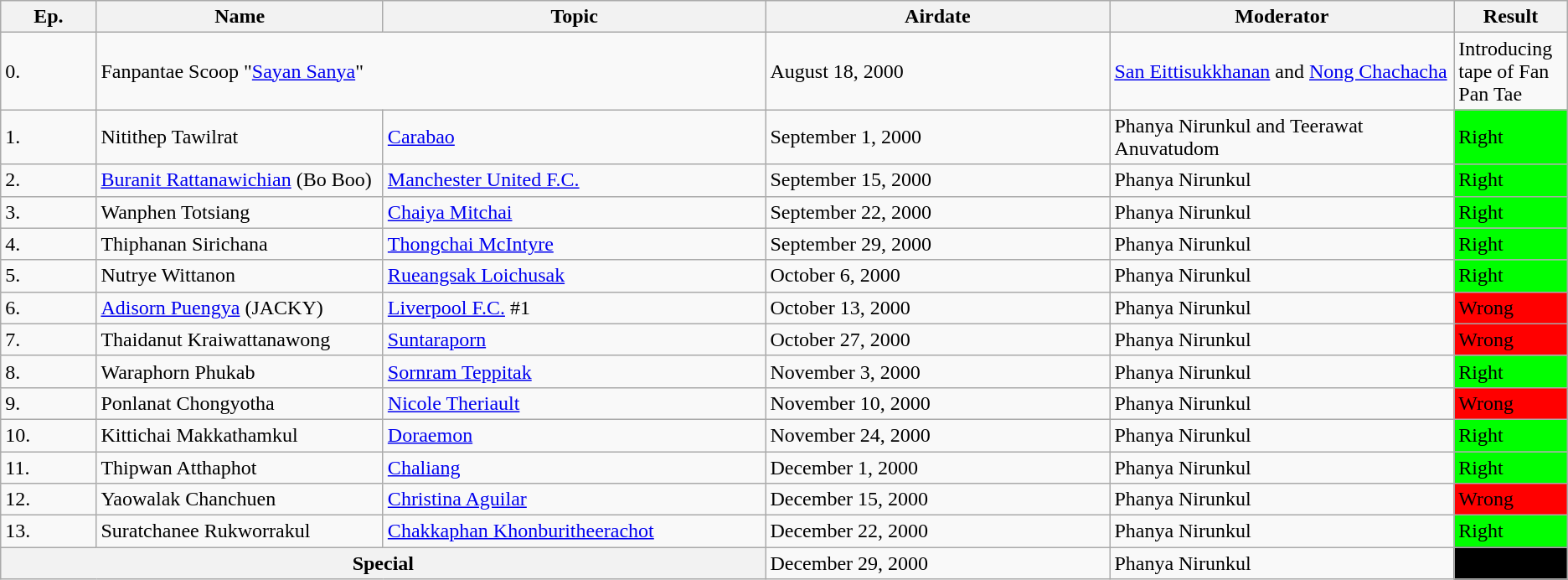<table class="wikitable sortable" ="font-size:100%; width: 66%; text-align: center; ">
<tr>
<th rowspan=1 width=5%><strong>Ep.</strong></th>
<th rowspan=1 width=15%><strong>Name</strong></th>
<th rowspan=1 width=20%><strong>Topic</strong></th>
<th rowspan=1 width=18%><strong>Airdate</strong></th>
<th rowspan=1 width=18%><strong>Moderator</strong></th>
<th !rowspan=1 width=3%><strong>Result</strong></th>
</tr>
<tr>
<td>0.</td>
<td colspan=2>Fanpantae Scoop "<a href='#'>Sayan Sanya</a>"</td>
<td>August 18, 2000</td>
<td><a href='#'>San Eittisukkhanan</a> and <a href='#'>Nong Chachacha</a></td>
<td>Introducing tape of Fan Pan Tae</td>
</tr>
<tr>
<td>1.</td>
<td>Nitithep Tawilrat</td>
<td><a href='#'>Carabao</a></td>
<td>September 1, 2000</td>
<td>Phanya Nirunkul and Teerawat Anuvatudom</td>
<td style="background:#00ff00;">Right</td>
</tr>
<tr>
<td>2.</td>
<td><a href='#'>Buranit Rattanawichian</a> (Bo Boo)</td>
<td><a href='#'>Manchester United F.C.</a></td>
<td>September 15, 2000</td>
<td>Phanya Nirunkul</td>
<td style="background:#00ff00;">Right</td>
</tr>
<tr>
<td>3.</td>
<td>Wanphen Totsiang</td>
<td><a href='#'>Chaiya Mitchai</a></td>
<td>September 22, 2000</td>
<td>Phanya Nirunkul</td>
<td style="background:#00ff00;">Right</td>
</tr>
<tr>
<td>4.</td>
<td>Thiphanan Sirichana</td>
<td><a href='#'>Thongchai McIntyre</a></td>
<td>September 29, 2000</td>
<td>Phanya Nirunkul</td>
<td style="background:#00ff00;">Right</td>
</tr>
<tr>
<td>5.</td>
<td>Nutrye Wittanon</td>
<td><a href='#'>Rueangsak Loichusak</a></td>
<td>October 6, 2000</td>
<td>Phanya Nirunkul</td>
<td style="background:#00ff00;">Right</td>
</tr>
<tr>
<td>6.</td>
<td><a href='#'>Adisorn Puengya</a> (JACKY)</td>
<td><a href='#'>Liverpool F.C.</a> #1</td>
<td>October 13, 2000</td>
<td>Phanya Nirunkul</td>
<td style="background:#ff0000;">Wrong</td>
</tr>
<tr>
<td>7.</td>
<td>Thaidanut Kraiwattanawong</td>
<td><a href='#'>Suntaraporn</a></td>
<td>October 27, 2000</td>
<td>Phanya Nirunkul</td>
<td style="background:#ff0000;">Wrong</td>
</tr>
<tr>
<td>8.</td>
<td>Waraphorn  Phukab</td>
<td><a href='#'>Sornram Teppitak</a></td>
<td>November 3, 2000</td>
<td>Phanya Nirunkul</td>
<td style="background:#00ff00;">Right</td>
</tr>
<tr>
<td>9.</td>
<td>Ponlanat Chongyotha</td>
<td><a href='#'>Nicole Theriault</a></td>
<td>November 10, 2000</td>
<td>Phanya Nirunkul</td>
<td style="background:#ff0000;">Wrong</td>
</tr>
<tr>
<td>10.</td>
<td>Kittichai Makkathamkul</td>
<td><a href='#'>Doraemon</a></td>
<td>November 24, 2000</td>
<td>Phanya Nirunkul</td>
<td style="background:#00ff00;">Right</td>
</tr>
<tr>
<td>11.</td>
<td>Thipwan  Atthaphot</td>
<td><a href='#'>Chaliang</a></td>
<td>December 1, 2000</td>
<td>Phanya Nirunkul</td>
<td style="background:#00ff00;">Right</td>
</tr>
<tr>
<td>12.</td>
<td>Yaowalak Chanchuen</td>
<td><a href='#'>Christina Aguilar</a></td>
<td>December 15, 2000</td>
<td>Phanya Nirunkul</td>
<td style="background:#ff0000;">Wrong</td>
</tr>
<tr>
<td>13.</td>
<td>Suratchanee  Rukworrakul</td>
<td><a href='#'>Chakkaphan Khonburitheerachot</a></td>
<td>December 22, 2000</td>
<td>Phanya Nirunkul</td>
<td style="background:#00ff00;">Right</td>
</tr>
<tr>
<th colspan=3>Special</th>
<td>December 29, 2000</td>
<td>Phanya Nirunkul</td>
<td style="background:#000000;"></td>
</tr>
</table>
